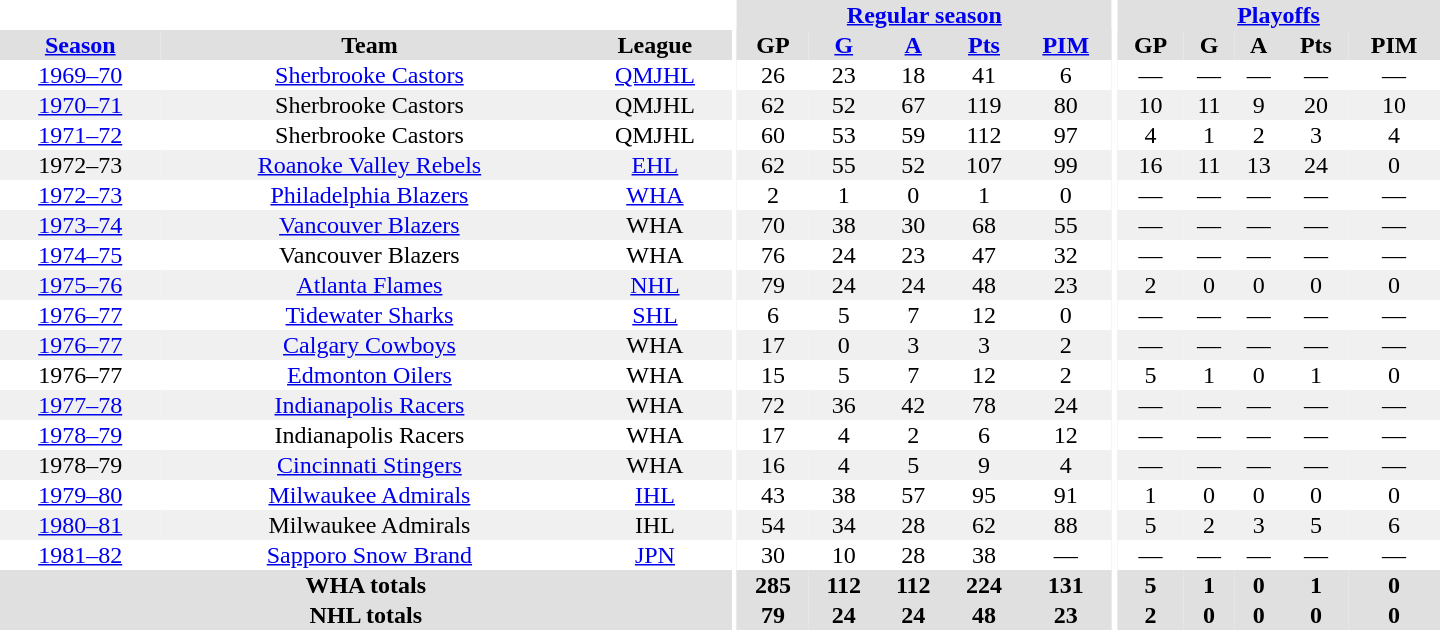<table border="0" cellpadding="1" cellspacing="0" style="text-align:center; width:60em">
<tr bgcolor="#e0e0e0">
<th colspan="3" bgcolor="#ffffff"></th>
<th rowspan="100" bgcolor="#ffffff"></th>
<th colspan="5"><a href='#'>Regular season</a></th>
<th rowspan="100" bgcolor="#ffffff"></th>
<th colspan="5"><a href='#'>Playoffs</a></th>
</tr>
<tr bgcolor="#e0e0e0">
<th><a href='#'>Season</a></th>
<th>Team</th>
<th>League</th>
<th>GP</th>
<th><a href='#'>G</a></th>
<th><a href='#'>A</a></th>
<th><a href='#'>Pts</a></th>
<th><a href='#'>PIM</a></th>
<th>GP</th>
<th>G</th>
<th>A</th>
<th>Pts</th>
<th>PIM</th>
</tr>
<tr>
<td><a href='#'>1969–70</a></td>
<td><a href='#'>Sherbrooke Castors</a></td>
<td><a href='#'>QMJHL</a></td>
<td>26</td>
<td>23</td>
<td>18</td>
<td>41</td>
<td>6</td>
<td>—</td>
<td>—</td>
<td>—</td>
<td>—</td>
<td>—</td>
</tr>
<tr bgcolor="#f0f0f0">
<td><a href='#'>1970–71</a></td>
<td>Sherbrooke Castors</td>
<td>QMJHL</td>
<td>62</td>
<td>52</td>
<td>67</td>
<td>119</td>
<td>80</td>
<td>10</td>
<td>11</td>
<td>9</td>
<td>20</td>
<td>10</td>
</tr>
<tr>
<td><a href='#'>1971–72</a></td>
<td>Sherbrooke Castors</td>
<td>QMJHL</td>
<td>60</td>
<td>53</td>
<td>59</td>
<td>112</td>
<td>97</td>
<td>4</td>
<td>1</td>
<td>2</td>
<td>3</td>
<td>4</td>
</tr>
<tr bgcolor="#f0f0f0">
<td>1972–73</td>
<td><a href='#'>Roanoke Valley Rebels</a></td>
<td><a href='#'>EHL</a></td>
<td>62</td>
<td>55</td>
<td>52</td>
<td>107</td>
<td>99</td>
<td>16</td>
<td>11</td>
<td>13</td>
<td>24</td>
<td>0</td>
</tr>
<tr>
<td><a href='#'>1972–73</a></td>
<td><a href='#'>Philadelphia Blazers</a></td>
<td><a href='#'>WHA</a></td>
<td>2</td>
<td>1</td>
<td>0</td>
<td>1</td>
<td>0</td>
<td>—</td>
<td>—</td>
<td>—</td>
<td>—</td>
<td>—</td>
</tr>
<tr bgcolor="#f0f0f0">
<td><a href='#'>1973–74</a></td>
<td><a href='#'>Vancouver Blazers</a></td>
<td>WHA</td>
<td>70</td>
<td>38</td>
<td>30</td>
<td>68</td>
<td>55</td>
<td>—</td>
<td>—</td>
<td>—</td>
<td>—</td>
<td>—</td>
</tr>
<tr>
<td><a href='#'>1974–75</a></td>
<td>Vancouver Blazers</td>
<td>WHA</td>
<td>76</td>
<td>24</td>
<td>23</td>
<td>47</td>
<td>32</td>
<td>—</td>
<td>—</td>
<td>—</td>
<td>—</td>
<td>—</td>
</tr>
<tr bgcolor="#f0f0f0">
<td><a href='#'>1975–76</a></td>
<td><a href='#'>Atlanta Flames</a></td>
<td><a href='#'>NHL</a></td>
<td>79</td>
<td>24</td>
<td>24</td>
<td>48</td>
<td>23</td>
<td>2</td>
<td>0</td>
<td>0</td>
<td>0</td>
<td>0</td>
</tr>
<tr>
<td><a href='#'>1976–77</a></td>
<td><a href='#'>Tidewater Sharks</a></td>
<td><a href='#'>SHL</a></td>
<td>6</td>
<td>5</td>
<td>7</td>
<td>12</td>
<td>0</td>
<td>—</td>
<td>—</td>
<td>—</td>
<td>—</td>
<td>—</td>
</tr>
<tr bgcolor="#f0f0f0">
<td><a href='#'>1976–77</a></td>
<td><a href='#'>Calgary Cowboys</a></td>
<td>WHA</td>
<td>17</td>
<td>0</td>
<td>3</td>
<td>3</td>
<td>2</td>
<td>—</td>
<td>—</td>
<td>—</td>
<td>—</td>
<td>—</td>
</tr>
<tr>
<td>1976–77</td>
<td><a href='#'>Edmonton Oilers</a></td>
<td>WHA</td>
<td>15</td>
<td>5</td>
<td>7</td>
<td>12</td>
<td>2</td>
<td>5</td>
<td>1</td>
<td>0</td>
<td>1</td>
<td>0</td>
</tr>
<tr bgcolor="#f0f0f0">
<td><a href='#'>1977–78</a></td>
<td><a href='#'>Indianapolis Racers</a></td>
<td>WHA</td>
<td>72</td>
<td>36</td>
<td>42</td>
<td>78</td>
<td>24</td>
<td>—</td>
<td>—</td>
<td>—</td>
<td>—</td>
<td>—</td>
</tr>
<tr>
<td><a href='#'>1978–79</a></td>
<td>Indianapolis Racers</td>
<td>WHA</td>
<td>17</td>
<td>4</td>
<td>2</td>
<td>6</td>
<td>12</td>
<td>—</td>
<td>—</td>
<td>—</td>
<td>—</td>
<td>—</td>
</tr>
<tr bgcolor="#f0f0f0">
<td>1978–79</td>
<td><a href='#'>Cincinnati Stingers</a></td>
<td>WHA</td>
<td>16</td>
<td>4</td>
<td>5</td>
<td>9</td>
<td>4</td>
<td>—</td>
<td>—</td>
<td>—</td>
<td>—</td>
<td>—</td>
</tr>
<tr>
<td><a href='#'>1979–80</a></td>
<td><a href='#'>Milwaukee Admirals</a></td>
<td><a href='#'>IHL</a></td>
<td>43</td>
<td>38</td>
<td>57</td>
<td>95</td>
<td>91</td>
<td>1</td>
<td>0</td>
<td>0</td>
<td>0</td>
<td>0</td>
</tr>
<tr bgcolor="#f0f0f0">
<td><a href='#'>1980–81</a></td>
<td>Milwaukee Admirals</td>
<td>IHL</td>
<td>54</td>
<td>34</td>
<td>28</td>
<td>62</td>
<td>88</td>
<td>5</td>
<td>2</td>
<td>3</td>
<td>5</td>
<td>6</td>
</tr>
<tr>
<td><a href='#'>1981–82</a></td>
<td><a href='#'>Sapporo Snow Brand</a></td>
<td><a href='#'>JPN</a></td>
<td>30</td>
<td>10</td>
<td>28</td>
<td>38</td>
<td>—</td>
<td>—</td>
<td>—</td>
<td>—</td>
<td>—</td>
<td>—</td>
</tr>
<tr bgcolor="#e0e0e0">
<th colspan="3">WHA totals</th>
<th>285</th>
<th>112</th>
<th>112</th>
<th>224</th>
<th>131</th>
<th>5</th>
<th>1</th>
<th>0</th>
<th>1</th>
<th>0</th>
</tr>
<tr bgcolor="#e0e0e0">
<th colspan="3">NHL totals</th>
<th>79</th>
<th>24</th>
<th>24</th>
<th>48</th>
<th>23</th>
<th>2</th>
<th>0</th>
<th>0</th>
<th>0</th>
<th>0</th>
</tr>
</table>
